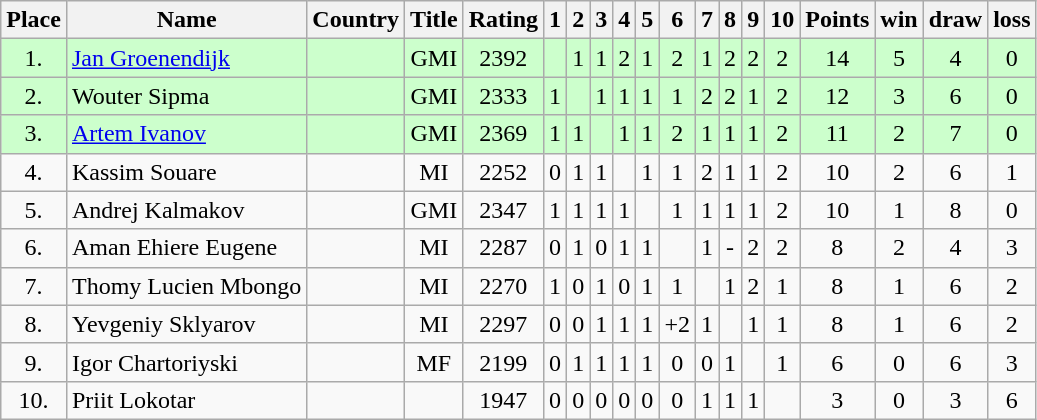<table class=wikitable style="text-align: center;">
<tr>
<th>Place</th>
<th>Name</th>
<th>Country</th>
<th>Title</th>
<th>Rating</th>
<th>1</th>
<th>2</th>
<th>3</th>
<th>4</th>
<th>5</th>
<th>6</th>
<th>7</th>
<th>8</th>
<th>9</th>
<th>10</th>
<th>Points</th>
<th>win</th>
<th>draw</th>
<th>loss</th>
</tr>
<tr style="background:#ccffcc;">
<td>1.</td>
<td align="left"><a href='#'>Jan Groenendijk</a></td>
<td align="left"></td>
<td>GMI</td>
<td>2392</td>
<td></td>
<td>1</td>
<td>1</td>
<td>2</td>
<td>1</td>
<td>2</td>
<td>1</td>
<td>2</td>
<td>2</td>
<td>2</td>
<td>14</td>
<td>5</td>
<td>4</td>
<td>0</td>
</tr>
<tr style="background:#ccffcc;">
<td>2.</td>
<td align="left">Wouter Sipma</td>
<td align="left"></td>
<td>GMI</td>
<td>2333</td>
<td>1</td>
<td></td>
<td>1</td>
<td>1</td>
<td>1</td>
<td>1</td>
<td>2</td>
<td>2</td>
<td>1</td>
<td>2</td>
<td>12</td>
<td>3</td>
<td>6</td>
<td>0</td>
</tr>
<tr style="background:#ccffcc;">
<td>3.</td>
<td align="left"><a href='#'>Artem Ivanov</a></td>
<td align="left"></td>
<td>GMI</td>
<td>2369</td>
<td>1</td>
<td>1</td>
<td></td>
<td>1</td>
<td>1</td>
<td>2</td>
<td>1</td>
<td>1</td>
<td>1</td>
<td>2</td>
<td>11</td>
<td>2</td>
<td>7</td>
<td>0</td>
</tr>
<tr>
<td>4.</td>
<td align="left">Kassim Souare</td>
<td align="left"></td>
<td>MI</td>
<td>2252</td>
<td>0</td>
<td>1</td>
<td>1</td>
<td></td>
<td>1</td>
<td>1</td>
<td>2</td>
<td>1</td>
<td>1</td>
<td>2</td>
<td>10</td>
<td>2</td>
<td>6</td>
<td>1</td>
</tr>
<tr>
<td>5.</td>
<td align="left">Andrej Kalmakov</td>
<td align="left"></td>
<td>GMI</td>
<td>2347</td>
<td>1</td>
<td>1</td>
<td>1</td>
<td>1</td>
<td></td>
<td>1</td>
<td>1</td>
<td>1</td>
<td>1</td>
<td>2</td>
<td>10</td>
<td>1</td>
<td>8</td>
<td>0</td>
</tr>
<tr>
<td>6.</td>
<td align="left">Aman Ehiere Eugene</td>
<td align="left"></td>
<td>MI</td>
<td>2287</td>
<td>0</td>
<td>1</td>
<td>0</td>
<td>1</td>
<td>1</td>
<td></td>
<td>1</td>
<td>-</td>
<td>2</td>
<td>2</td>
<td>8</td>
<td>2</td>
<td>4</td>
<td>3</td>
</tr>
<tr>
<td>7.</td>
<td align="left">Thomy Lucien Mbongo</td>
<td align="left"></td>
<td>MI</td>
<td>2270</td>
<td>1</td>
<td>0</td>
<td>1</td>
<td>0</td>
<td>1</td>
<td>1</td>
<td></td>
<td>1</td>
<td>2</td>
<td>1</td>
<td>8</td>
<td>1</td>
<td>6</td>
<td>2</td>
</tr>
<tr>
<td>8.</td>
<td align="left">Yevgeniy Sklyarov</td>
<td align="left"></td>
<td>MI</td>
<td>2297</td>
<td>0</td>
<td>0</td>
<td>1</td>
<td>1</td>
<td>1</td>
<td>+2</td>
<td>1</td>
<td></td>
<td>1</td>
<td>1</td>
<td>8</td>
<td>1</td>
<td>6</td>
<td>2</td>
</tr>
<tr>
<td>9.</td>
<td align="left">Igor Chartoriyski</td>
<td align="left"></td>
<td>MF</td>
<td>2199</td>
<td>0</td>
<td>1</td>
<td>1</td>
<td>1</td>
<td>1</td>
<td>0</td>
<td>0</td>
<td>1</td>
<td></td>
<td>1</td>
<td>6</td>
<td>0</td>
<td>6</td>
<td>3</td>
</tr>
<tr>
<td>10.</td>
<td align="left">Priit Lokotar</td>
<td align="left"></td>
<td></td>
<td>1947</td>
<td>0</td>
<td>0</td>
<td>0</td>
<td>0</td>
<td>0</td>
<td>0</td>
<td>1</td>
<td>1</td>
<td>1</td>
<td></td>
<td>3</td>
<td>0</td>
<td>3</td>
<td>6</td>
</tr>
</table>
